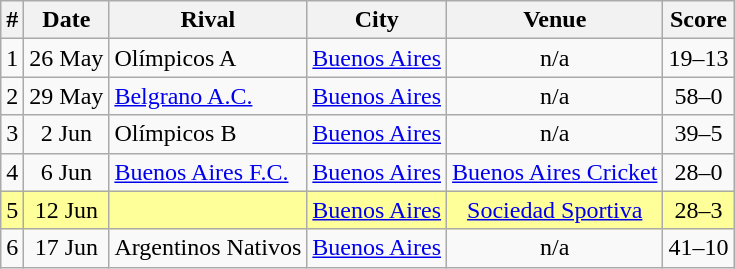<table class="wikitable sortable" style="text-align:center">
<tr>
<th width= px>#</th>
<th width= px>Date</th>
<th width= px>Rival</th>
<th width= px>City</th>
<th width= px>Venue</th>
<th width= px>Score</th>
</tr>
<tr>
<td>1</td>
<td>26 May</td>
<td align=left>Olímpicos A </td>
<td><a href='#'>Buenos Aires</a></td>
<td>n/a</td>
<td>19–13</td>
</tr>
<tr>
<td>2</td>
<td>29 May</td>
<td align=left><a href='#'>Belgrano A.C.</a></td>
<td><a href='#'>Buenos Aires</a></td>
<td>n/a</td>
<td>58–0</td>
</tr>
<tr>
<td>3</td>
<td>2 Jun</td>
<td align=left>Olímpicos B </td>
<td><a href='#'>Buenos Aires</a></td>
<td>n/a</td>
<td>39–5</td>
</tr>
<tr>
<td>4</td>
<td>6 Jun</td>
<td align=left><a href='#'>Buenos Aires F.C.</a></td>
<td><a href='#'>Buenos Aires</a></td>
<td><a href='#'>Buenos Aires Cricket</a></td>
<td>28–0</td>
</tr>
<tr bgcolor=#ffff99>
<td>5</td>
<td>12 Jun</td>
<td align=left> </td>
<td><a href='#'>Buenos Aires</a></td>
<td><a href='#'>Sociedad Sportiva</a></td>
<td>28–3</td>
</tr>
<tr>
<td>6</td>
<td>17 Jun</td>
<td align=left>Argentinos Nativos </td>
<td><a href='#'>Buenos Aires</a></td>
<td>n/a</td>
<td>41–10</td>
</tr>
</table>
